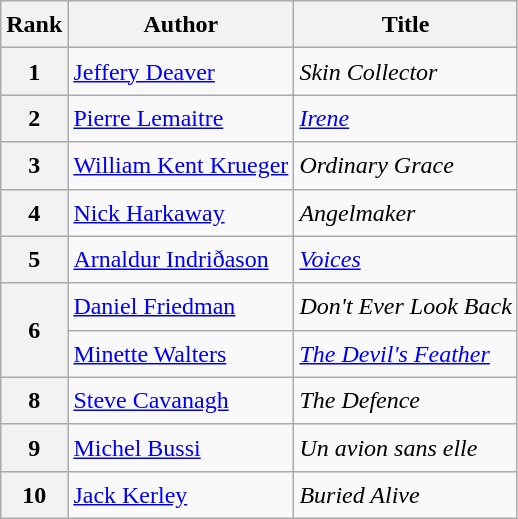<table class="wikitable sortable" style="font-size:1.00em; line-height:1.5em;">
<tr>
<th>Rank</th>
<th>Author</th>
<th>Title</th>
</tr>
<tr>
<th>1</th>
<td><a href='#'>Jeffery Deaver</a></td>
<td><em>Skin Collector</em></td>
</tr>
<tr>
<th>2</th>
<td><a href='#'>Pierre Lemaitre</a></td>
<td><em><a href='#'>Irene</a></em></td>
</tr>
<tr>
<th>3</th>
<td><a href='#'>William Kent Krueger</a></td>
<td><em>Ordinary Grace</em></td>
</tr>
<tr>
<th>4</th>
<td><a href='#'>Nick Harkaway</a></td>
<td><em>Angelmaker</em></td>
</tr>
<tr>
<th>5</th>
<td><a href='#'>Arnaldur Indriðason</a></td>
<td><em><a href='#'>Voices</a></em></td>
</tr>
<tr>
<th rowspan="2">6</th>
<td><a href='#'>Daniel Friedman</a></td>
<td><em>Don't Ever Look Back</em></td>
</tr>
<tr>
<td><a href='#'>Minette Walters</a></td>
<td><em><a href='#'>The Devil's Feather</a></em></td>
</tr>
<tr>
<th>8</th>
<td><a href='#'>Steve Cavanagh</a></td>
<td><em>The Defence</em></td>
</tr>
<tr>
<th>9</th>
<td><a href='#'>Michel Bussi</a></td>
<td><em>Un avion sans elle</em></td>
</tr>
<tr>
<th>10</th>
<td><a href='#'>Jack Kerley</a></td>
<td><em>Buried Alive</em></td>
</tr>
</table>
